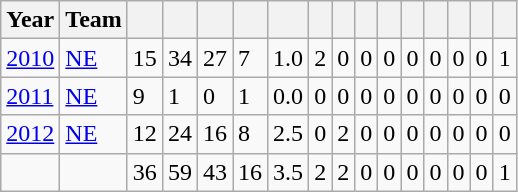<table class="wikitable sortable">
<tr>
<th>Year</th>
<th>Team</th>
<th></th>
<th></th>
<th></th>
<th></th>
<th></th>
<th></th>
<th></th>
<th></th>
<th></th>
<th></th>
<th></th>
<th></th>
<th></th>
<th></th>
</tr>
<tr>
<td><a href='#'>2010</a></td>
<td><a href='#'>NE</a></td>
<td>15</td>
<td>34</td>
<td>27</td>
<td>7</td>
<td>1.0</td>
<td>2</td>
<td>0</td>
<td>0</td>
<td>0</td>
<td>0</td>
<td>0</td>
<td>0</td>
<td>0</td>
<td>1</td>
</tr>
<tr>
<td><a href='#'>2011</a></td>
<td><a href='#'>NE</a></td>
<td>9</td>
<td>1</td>
<td>0</td>
<td>1</td>
<td>0.0</td>
<td>0</td>
<td>0</td>
<td>0</td>
<td>0</td>
<td>0</td>
<td>0</td>
<td>0</td>
<td>0</td>
<td>0</td>
</tr>
<tr>
<td><a href='#'>2012</a></td>
<td><a href='#'>NE</a></td>
<td>12</td>
<td>24</td>
<td>16</td>
<td>8</td>
<td>2.5</td>
<td>0</td>
<td>2</td>
<td>0</td>
<td>0</td>
<td>0</td>
<td>0</td>
<td>0</td>
<td>0</td>
<td>0</td>
</tr>
<tr>
<td></td>
<td></td>
<td>36</td>
<td>59</td>
<td>43</td>
<td>16</td>
<td>3.5</td>
<td>2</td>
<td>2</td>
<td>0</td>
<td>0</td>
<td>0</td>
<td>0</td>
<td>0</td>
<td>0</td>
<td>1</td>
</tr>
</table>
